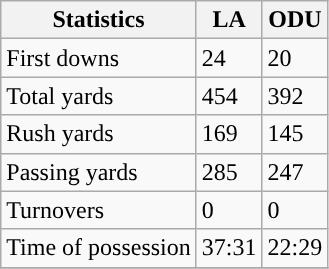<table class="wikitable" style="float: left;">
<tr>
<th>Statistics</th>
<th>LA</th>
<th>ODU</th>
</tr>
<tr>
<td>First downs</td>
<td>24</td>
<td>20</td>
</tr>
<tr>
<td>Total yards</td>
<td>454</td>
<td>392</td>
</tr>
<tr>
<td>Rush yards</td>
<td>169</td>
<td>145</td>
</tr>
<tr>
<td>Passing yards</td>
<td>285</td>
<td>247</td>
</tr>
<tr>
<td>Turnovers</td>
<td>0</td>
<td>0</td>
</tr>
<tr>
<td>Time of possession</td>
<td>37:31</td>
<td>22:29</td>
</tr>
<tr>
</tr>
</table>
